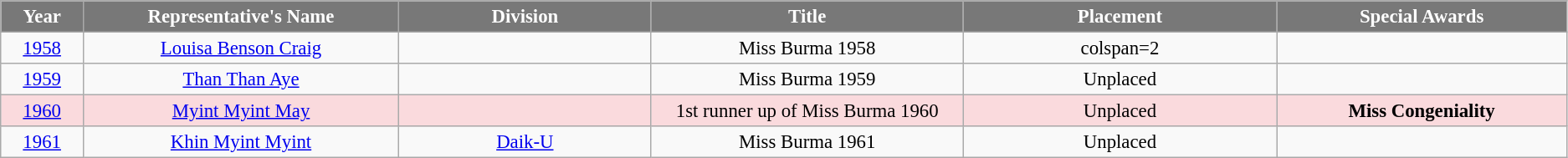<table class="wikitable sortable" style="font-size: 95%; text-align:center">
<tr>
<th width="60" style="background-color:#787878;color:#FFFFFF;">Year</th>
<th width="250" style="background-color:#787878;color:#FFFFFF;">Representative's Name</th>
<th width="200" style="background-color:#787878;color:#FFFFFF;">Division</th>
<th width="250" style="background-color:#787878;color:#FFFFFF;">Title</th>
<th width="250" style="background-color:#787878;color:#FFFFFF;">Placement</th>
<th width="230" style="background-color:#787878;color:#FFFFFF;">Special Awards</th>
</tr>
<tr>
<td><a href='#'>1958</a></td>
<td><a href='#'>Louisa Benson Craig</a></td>
<td></td>
<td>Miss Burma 1958</td>
<td>colspan=2 </td>
</tr>
<tr>
<td><a href='#'>1959</a></td>
<td><a href='#'>Than Than Aye</a></td>
<td></td>
<td>Miss Burma 1959</td>
<td>Unplaced</td>
<td></td>
</tr>
<tr style="background-color:#FADADD; ">
<td><a href='#'>1960</a></td>
<td><a href='#'>Myint Myint May</a></td>
<td></td>
<td>1st runner up of Miss Burma 1960</td>
<td>Unplaced</td>
<td><strong>Miss Congeniality</strong></td>
</tr>
<tr>
<td><a href='#'>1961</a></td>
<td><a href='#'>Khin Myint Myint</a></td>
<td> <a href='#'>Daik-U</a></td>
<td>Miss Burma 1961</td>
<td>Unplaced</td>
<td></td>
</tr>
</table>
